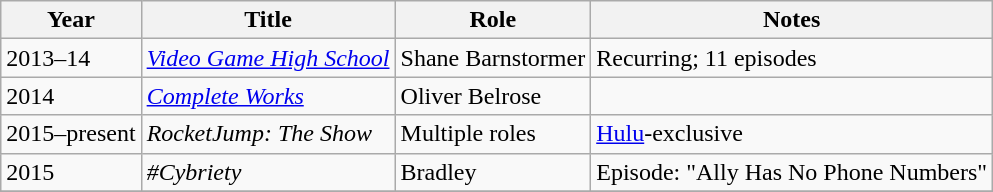<table class="wikitable sortable">
<tr>
<th>Year</th>
<th>Title</th>
<th>Role</th>
<th class="unsortable">Notes</th>
</tr>
<tr>
<td>2013–14</td>
<td><em><a href='#'>Video Game High School</a></em></td>
<td>Shane Barnstormer</td>
<td>Recurring; 11 episodes</td>
</tr>
<tr>
<td>2014</td>
<td><em><a href='#'>Complete Works</a></em></td>
<td>Oliver Belrose</td>
<td></td>
</tr>
<tr>
<td>2015–present</td>
<td><em>RocketJump: The Show</em></td>
<td>Multiple roles</td>
<td><a href='#'>Hulu</a>-exclusive</td>
</tr>
<tr>
<td>2015</td>
<td><em>#Cybriety</em></td>
<td>Bradley</td>
<td>Episode: "Ally Has No Phone Numbers"</td>
</tr>
<tr>
</tr>
</table>
